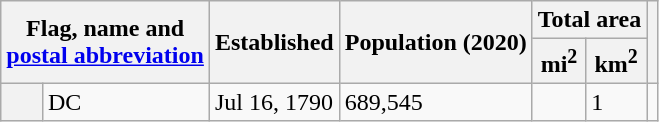<table class="wikitable plainrowheaders" >
<tr>
<th scope="col" colspan=2 rowspan=2>Flag, name and<br><a href='#'>postal abbreviation</a></th>
<th scope="col" rowspan=2>Established</th>
<th scope="col" rowspan=2>Population (2020)<br></th>
<th scope="col" colspan=2>Total area</th>
<th scope="col" rowspan=2><a href='#'></a></th>
</tr>
<tr>
<th scope="col">mi<sup>2</sup></th>
<th scope="col">km<sup>2</sup></th>
</tr>
<tr>
<th scope="row"></th>
<td>DC</td>
<td>Jul 16, 1790</td>
<td>689,545</td>
<td></td>
<td>1</td>
</tr>
</table>
